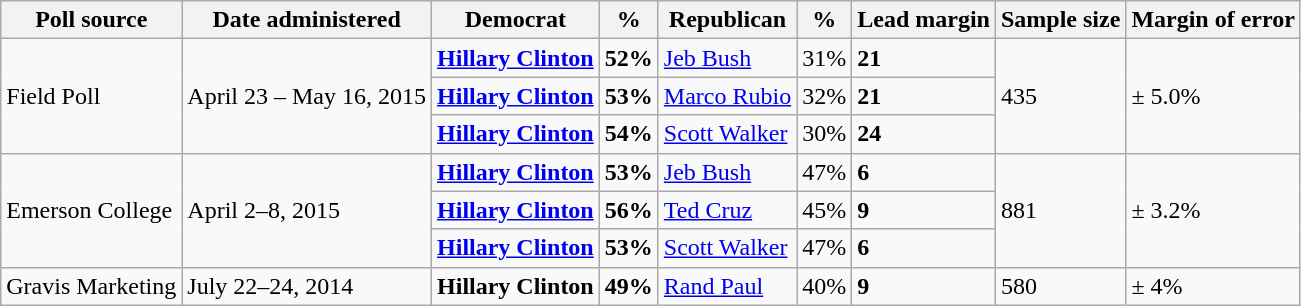<table class="wikitable">
<tr valign=bottom>
<th>Poll source</th>
<th>Date administered</th>
<th>Democrat</th>
<th>%</th>
<th>Republican</th>
<th>%</th>
<th>Lead margin</th>
<th>Sample size</th>
<th>Margin of error</th>
</tr>
<tr>
<td rowspan=3>Field Poll</td>
<td rowspan=3>April 23 – May 16, 2015</td>
<td><strong><a href='#'>Hillary Clinton</a></strong></td>
<td><strong>52%</strong></td>
<td><a href='#'>Jeb Bush</a></td>
<td>31%</td>
<td><strong>21</strong></td>
<td rowspan=3>435</td>
<td rowspan=3>± 5.0%</td>
</tr>
<tr>
<td><strong><a href='#'>Hillary Clinton</a></strong></td>
<td><strong>53%</strong></td>
<td><a href='#'>Marco Rubio</a></td>
<td>32%</td>
<td><strong>21</strong></td>
</tr>
<tr>
<td><strong><a href='#'>Hillary Clinton</a></strong></td>
<td><strong>54%</strong></td>
<td><a href='#'>Scott Walker</a></td>
<td>30%</td>
<td><strong>24</strong></td>
</tr>
<tr>
<td rowspan=3>Emerson College</td>
<td rowspan=3>April 2–8, 2015</td>
<td><strong><a href='#'>Hillary Clinton</a></strong></td>
<td><strong>53%</strong></td>
<td><a href='#'>Jeb Bush</a></td>
<td>47%</td>
<td><strong>6</strong></td>
<td rowspan=3>881</td>
<td rowspan=3>± 3.2%</td>
</tr>
<tr>
<td><strong><a href='#'>Hillary Clinton</a></strong></td>
<td><strong>56%</strong></td>
<td><a href='#'>Ted Cruz</a></td>
<td>45%</td>
<td><strong>9</strong></td>
</tr>
<tr>
<td><strong><a href='#'>Hillary Clinton</a></strong></td>
<td><strong>53%</strong></td>
<td><a href='#'>Scott Walker</a></td>
<td>47%</td>
<td><strong>6</strong></td>
</tr>
<tr>
<td>Gravis Marketing</td>
<td>July 22–24, 2014</td>
<td><strong>Hillary Clinton</strong></td>
<td><strong>49%</strong></td>
<td><a href='#'>Rand Paul</a></td>
<td>40%</td>
<td><strong>9</strong></td>
<td>580</td>
<td>± 4%</td>
</tr>
</table>
